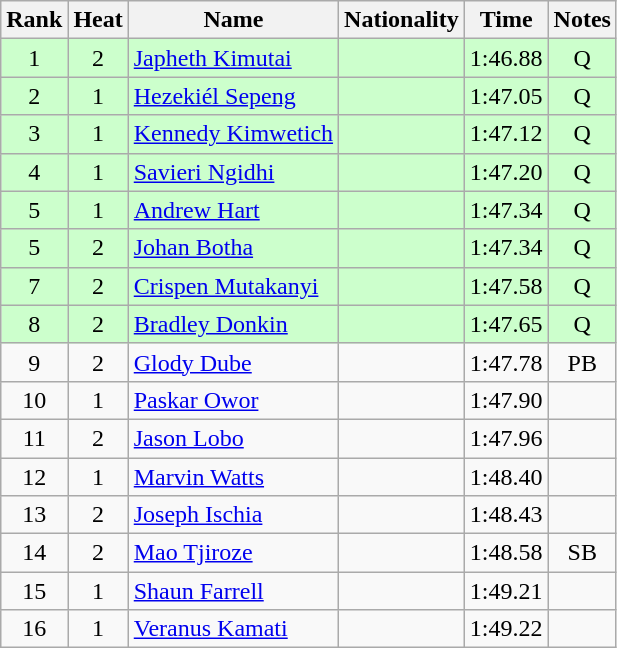<table class="wikitable sortable" style="text-align:center">
<tr>
<th>Rank</th>
<th>Heat</th>
<th>Name</th>
<th>Nationality</th>
<th>Time</th>
<th>Notes</th>
</tr>
<tr bgcolor=ccffcc>
<td>1</td>
<td>2</td>
<td align=left><a href='#'>Japheth Kimutai</a></td>
<td align=left></td>
<td>1:46.88</td>
<td>Q</td>
</tr>
<tr bgcolor=ccffcc>
<td>2</td>
<td>1</td>
<td align=left><a href='#'>Hezekiél Sepeng</a></td>
<td align=left></td>
<td>1:47.05</td>
<td>Q</td>
</tr>
<tr bgcolor=ccffcc>
<td>3</td>
<td>1</td>
<td align=left><a href='#'>Kennedy Kimwetich</a></td>
<td align=left></td>
<td>1:47.12</td>
<td>Q</td>
</tr>
<tr bgcolor=ccffcc>
<td>4</td>
<td>1</td>
<td align=left><a href='#'>Savieri Ngidhi</a></td>
<td align=left></td>
<td>1:47.20</td>
<td>Q</td>
</tr>
<tr bgcolor=ccffcc>
<td>5</td>
<td>1</td>
<td align=left><a href='#'>Andrew Hart</a></td>
<td align=left></td>
<td>1:47.34</td>
<td>Q</td>
</tr>
<tr bgcolor=ccffcc>
<td>5</td>
<td>2</td>
<td align=left><a href='#'>Johan Botha</a></td>
<td align=left></td>
<td>1:47.34</td>
<td>Q</td>
</tr>
<tr bgcolor=ccffcc>
<td>7</td>
<td>2</td>
<td align=left><a href='#'>Crispen Mutakanyi</a></td>
<td align=left></td>
<td>1:47.58</td>
<td>Q</td>
</tr>
<tr bgcolor=ccffcc>
<td>8</td>
<td>2</td>
<td align=left><a href='#'>Bradley Donkin</a></td>
<td align=left></td>
<td>1:47.65</td>
<td>Q</td>
</tr>
<tr>
<td>9</td>
<td>2</td>
<td align=left><a href='#'>Glody Dube</a></td>
<td align=left></td>
<td>1:47.78</td>
<td>PB</td>
</tr>
<tr>
<td>10</td>
<td>1</td>
<td align=left><a href='#'>Paskar Owor</a></td>
<td align=left></td>
<td>1:47.90</td>
<td></td>
</tr>
<tr>
<td>11</td>
<td>2</td>
<td align=left><a href='#'>Jason Lobo</a></td>
<td align=left></td>
<td>1:47.96</td>
<td></td>
</tr>
<tr>
<td>12</td>
<td>1</td>
<td align=left><a href='#'>Marvin Watts</a></td>
<td align=left></td>
<td>1:48.40</td>
<td></td>
</tr>
<tr>
<td>13</td>
<td>2</td>
<td align=left><a href='#'>Joseph Ischia</a></td>
<td align=left></td>
<td>1:48.43</td>
<td></td>
</tr>
<tr>
<td>14</td>
<td>2</td>
<td align=left><a href='#'>Mao Tjiroze</a></td>
<td align=left></td>
<td>1:48.58</td>
<td>SB</td>
</tr>
<tr>
<td>15</td>
<td>1</td>
<td align=left><a href='#'>Shaun Farrell</a></td>
<td align=left></td>
<td>1:49.21</td>
<td></td>
</tr>
<tr>
<td>16</td>
<td>1</td>
<td align=left><a href='#'>Veranus Kamati</a></td>
<td align=left></td>
<td>1:49.22</td>
<td></td>
</tr>
</table>
